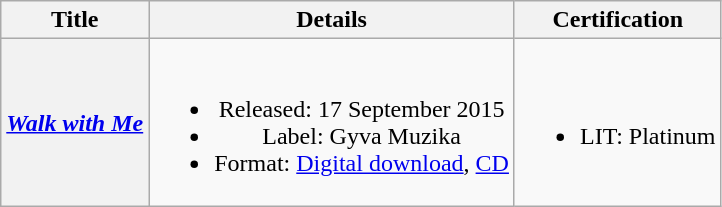<table class="wikitable plainrowheaders" style="text-align:center;">
<tr>
<th scope="col" rowspan="1">Title</th>
<th scope="col" rowspan="1">Details</th>
<th scope="col" rowspan="1">Certification</th>
</tr>
<tr>
<th scope="row"><em><a href='#'>Walk with Me</a></em></th>
<td><br><ul><li>Released: 17 September 2015</li><li>Label: Gyva Muzika</li><li>Format: <a href='#'>Digital download</a>, <a href='#'>CD</a></li></ul></td>
<td><br><ul><li>LIT: Platinum</li></ul></td>
</tr>
</table>
